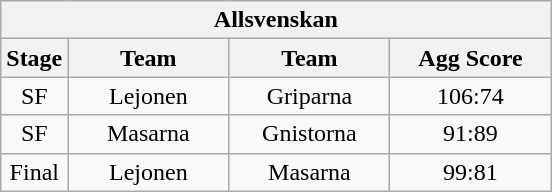<table class="wikitable">
<tr>
<th colspan="4">Allsvenskan</th>
</tr>
<tr>
<th width=20>Stage</th>
<th width=100>Team</th>
<th width=100>Team</th>
<th width=100>Agg Score</th>
</tr>
<tr align=center>
<td>SF</td>
<td>Lejonen</td>
<td>Griparna</td>
<td>106:74</td>
</tr>
<tr align=center>
<td>SF</td>
<td>Masarna</td>
<td>Gnistorna</td>
<td>91:89</td>
</tr>
<tr align=center>
<td>Final</td>
<td>Lejonen</td>
<td>Masarna</td>
<td>99:81</td>
</tr>
</table>
